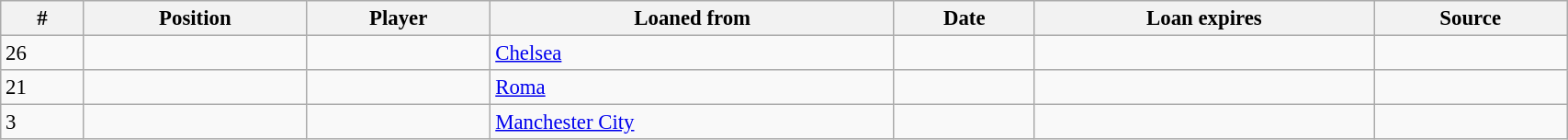<table class="wikitable sortable" style="width:90%; text-align:center; font-size:95%; text-align:left">
<tr>
<th>#</th>
<th>Position</th>
<th>Player</th>
<th>Loaned from</th>
<th>Date</th>
<th>Loan expires</th>
<th>Source</th>
</tr>
<tr>
<td>26</td>
<td></td>
<td></td>
<td> <a href='#'>Chelsea</a></td>
<td></td>
<td></td>
<td></td>
</tr>
<tr>
<td>21</td>
<td></td>
<td></td>
<td> <a href='#'>Roma</a></td>
<td></td>
<td></td>
<td></td>
</tr>
<tr>
<td>3</td>
<td></td>
<td></td>
<td> <a href='#'>Manchester City</a></td>
<td></td>
<td></td>
<td></td>
</tr>
</table>
